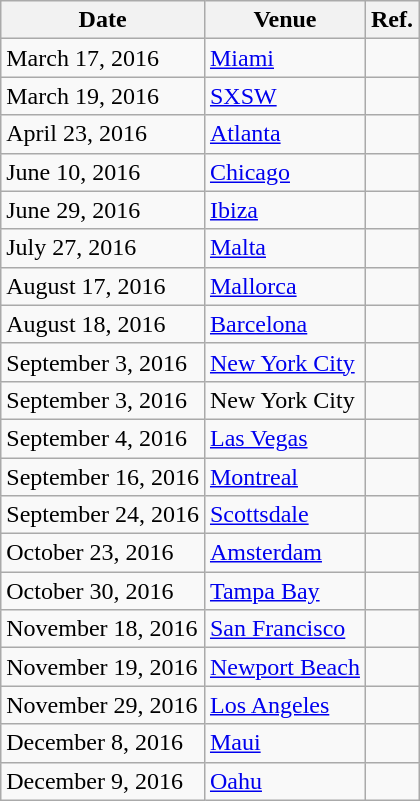<table class="wikitable">
<tr>
<th>Date</th>
<th>Venue</th>
<th>Ref.</th>
</tr>
<tr>
<td>March 17, 2016</td>
<td><a href='#'>Miami</a></td>
<td></td>
</tr>
<tr>
<td>March 19, 2016</td>
<td><a href='#'>SXSW</a></td>
<td></td>
</tr>
<tr>
<td>April 23, 2016</td>
<td><a href='#'>Atlanta</a></td>
<td></td>
</tr>
<tr>
<td>June 10, 2016</td>
<td><a href='#'>Chicago</a></td>
<td></td>
</tr>
<tr>
<td>June 29, 2016</td>
<td><a href='#'>Ibiza</a></td>
<td></td>
</tr>
<tr>
<td>July 27, 2016</td>
<td><a href='#'>Malta</a></td>
<td></td>
</tr>
<tr>
<td>August 17, 2016</td>
<td><a href='#'>Mallorca</a></td>
<td></td>
</tr>
<tr>
<td>August 18, 2016</td>
<td><a href='#'>Barcelona</a></td>
<td></td>
</tr>
<tr>
<td>September 3, 2016</td>
<td><a href='#'>New York City</a></td>
<td></td>
</tr>
<tr>
<td>September 3, 2016</td>
<td>New York City</td>
<td></td>
</tr>
<tr>
<td>September 4, 2016</td>
<td><a href='#'>Las Vegas</a></td>
<td></td>
</tr>
<tr>
<td>September 16, 2016</td>
<td><a href='#'>Montreal</a></td>
<td></td>
</tr>
<tr>
<td>September 24, 2016</td>
<td><a href='#'>Scottsdale</a></td>
<td></td>
</tr>
<tr>
<td>October 23, 2016</td>
<td><a href='#'>Amsterdam</a></td>
<td></td>
</tr>
<tr>
<td>October 30, 2016</td>
<td><a href='#'>Tampa Bay</a></td>
<td></td>
</tr>
<tr>
<td>November 18, 2016</td>
<td><a href='#'>San Francisco</a></td>
<td></td>
</tr>
<tr>
<td>November 19, 2016</td>
<td><a href='#'>Newport Beach</a></td>
<td></td>
</tr>
<tr>
<td>November 29, 2016</td>
<td><a href='#'>Los Angeles</a></td>
<td></td>
</tr>
<tr>
<td>December 8, 2016</td>
<td><a href='#'>Maui</a></td>
<td></td>
</tr>
<tr>
<td>December 9, 2016</td>
<td><a href='#'>Oahu</a></td>
<td></td>
</tr>
</table>
